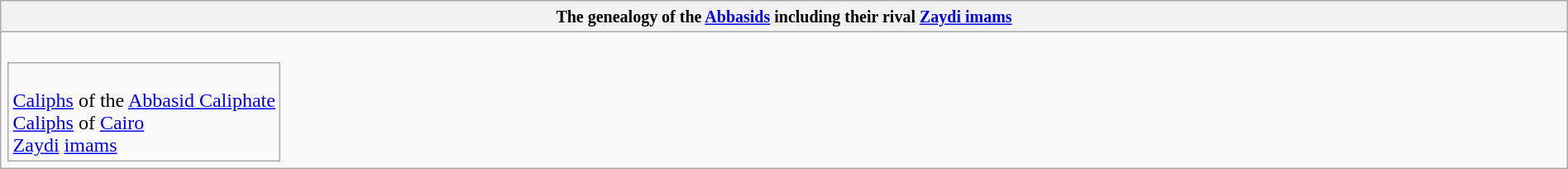<table class="wikitable collapsible collapsed" border="1" style="width:100%; text-align:center;">
<tr>
<th><small>The genealogy of the <a href='#'>Abbasids</a> including their rival <a href='#'>Zaydi imams</a> </small></th>
</tr>
<tr>
<td><br><table - style="vertical-align:top">
<tr>
<td colspan=100% style="text-align:left"><br> <a href='#'>Caliphs</a> of the <a href='#'>Abbasid Caliphate</a><br>
 <a href='#'>Caliphs</a> of <a href='#'>Cairo</a><br>
 <a href='#'>Zaydi</a> <a href='#'>imams</a></td>
</tr>
</table>





































































</td>
</tr>
</table>
